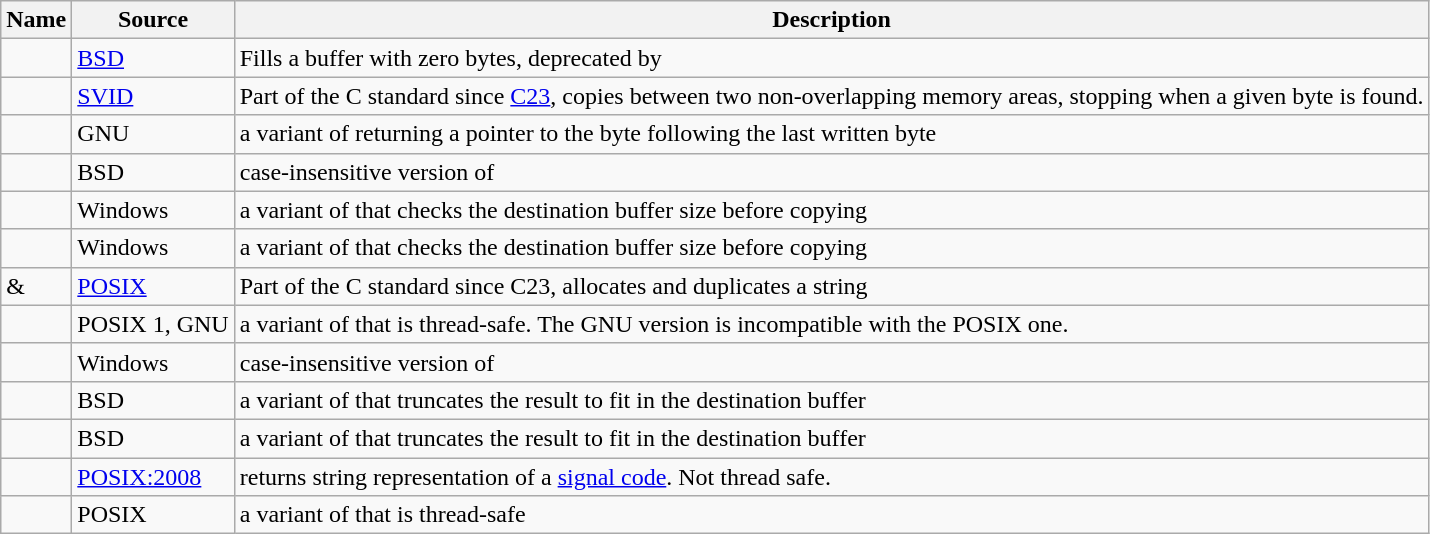<table class="wikitable">
<tr>
<th>Name</th>
<th>Source</th>
<th>Description</th>
</tr>
<tr>
<td></td>
<td><a href='#'>BSD</a></td>
<td>Fills a buffer with zero bytes, deprecated by </td>
</tr>
<tr>
<td></td>
<td><a href='#'>SVID</a></td>
<td>Part of the C standard since <a href='#'>C23</a>, copies between two non-overlapping memory areas, stopping when a given byte is found.</td>
</tr>
<tr>
<td></td>
<td>GNU</td>
<td>a variant of <a href='#'></a> returning a pointer to the byte following the last written byte</td>
</tr>
<tr>
<td></td>
<td>BSD</td>
<td>case-insensitive version of </td>
</tr>
<tr>
<td></td>
<td>Windows</td>
<td>a variant of <a href='#'></a> that checks the destination buffer size before copying</td>
</tr>
<tr>
<td></td>
<td>Windows</td>
<td>a variant of <a href='#'></a> that checks the destination buffer size before copying</td>
</tr>
<tr>
<td> & </td>
<td><a href='#'>POSIX</a></td>
<td>Part of the C standard since C23, allocates and duplicates a string</td>
</tr>
<tr>
<td></td>
<td>POSIX 1, GNU</td>
<td>a variant of <a href='#'></a> that is thread-safe. The GNU version is incompatible with the POSIX one.</td>
</tr>
<tr>
<td></td>
<td>Windows</td>
<td>case-insensitive version of </td>
</tr>
<tr>
<td></td>
<td>BSD</td>
<td>a variant of <a href='#'></a> that truncates the result to fit in the destination buffer</td>
</tr>
<tr>
<td></td>
<td>BSD</td>
<td>a variant of <a href='#'></a> that truncates the result to fit in the destination buffer</td>
</tr>
<tr>
<td></td>
<td><a href='#'>POSIX:2008</a></td>
<td>returns string representation of a <a href='#'>signal code</a>. Not thread safe.</td>
</tr>
<tr>
<td></td>
<td>POSIX</td>
<td>a variant of <a href='#'></a> that is thread-safe</td>
</tr>
</table>
